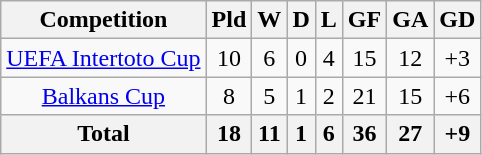<table class="wikitable" style="text-align: center;">
<tr>
<th>Competition</th>
<th>Pld</th>
<th>W</th>
<th>D</th>
<th>L</th>
<th>GF</th>
<th>GA</th>
<th>GD</th>
</tr>
<tr>
<td><a href='#'>UEFA Intertoto Cup</a></td>
<td>10</td>
<td>6</td>
<td>0</td>
<td>4</td>
<td>15</td>
<td>12</td>
<td>+3</td>
</tr>
<tr>
<td><a href='#'>Balkans Cup</a></td>
<td>8</td>
<td>5</td>
<td>1</td>
<td>2</td>
<td>21</td>
<td>15</td>
<td>+6</td>
</tr>
<tr>
<th>Total</th>
<th>18</th>
<th>11</th>
<th>1</th>
<th>6</th>
<th>36</th>
<th>27</th>
<th>+9</th>
</tr>
</table>
